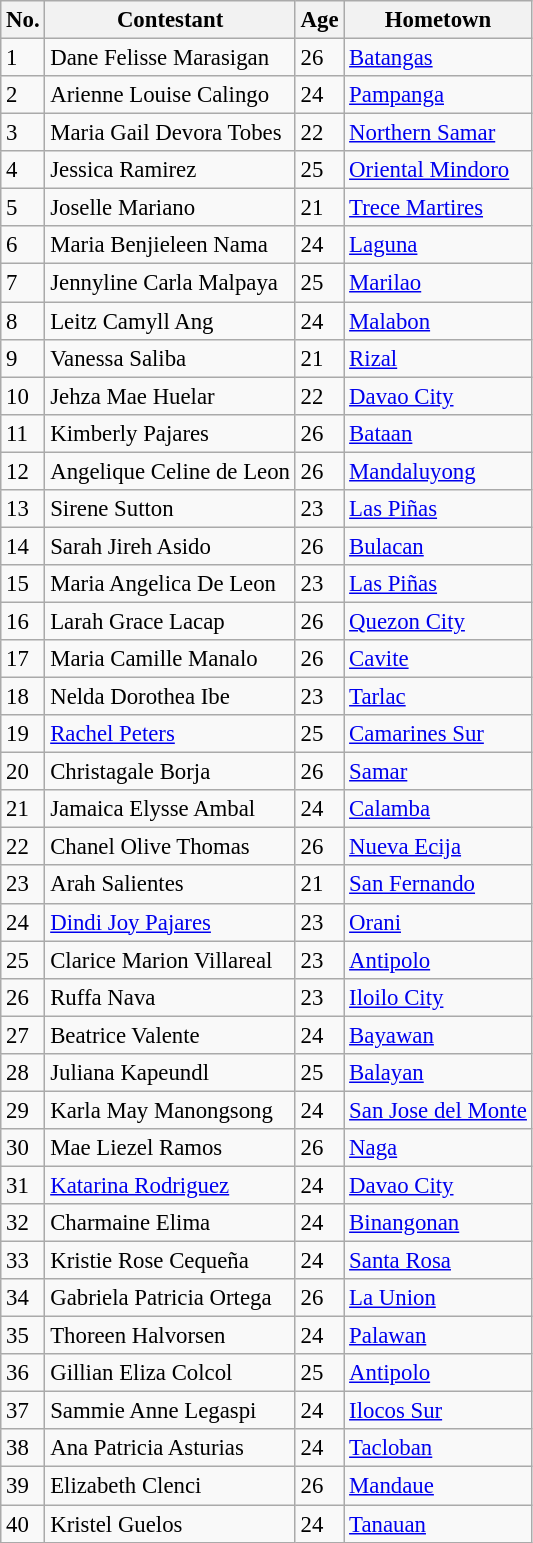<table class="wikitable sortable" style="font-size: 95%;">
<tr>
<th>No.</th>
<th>Contestant</th>
<th>Age</th>
<th>Hometown</th>
</tr>
<tr>
<td>1</td>
<td>Dane Felisse Marasigan</td>
<td>26</td>
<td><a href='#'>Batangas</a></td>
</tr>
<tr>
<td>2</td>
<td>Arienne Louise Calingo</td>
<td>24</td>
<td><a href='#'>Pampanga</a></td>
</tr>
<tr>
<td>3</td>
<td>Maria Gail Devora Tobes</td>
<td>22</td>
<td><a href='#'>Northern Samar</a></td>
</tr>
<tr>
<td>4</td>
<td>Jessica Ramirez</td>
<td>25</td>
<td><a href='#'>Oriental Mindoro</a></td>
</tr>
<tr>
<td>5</td>
<td>Joselle Mariano</td>
<td>21</td>
<td><a href='#'>Trece Martires</a></td>
</tr>
<tr>
<td>6</td>
<td>Maria Benjieleen Nama</td>
<td>24</td>
<td><a href='#'>Laguna</a></td>
</tr>
<tr>
<td>7</td>
<td>Jennyline Carla Malpaya</td>
<td>25</td>
<td><a href='#'>Marilao</a></td>
</tr>
<tr>
<td>8</td>
<td>Leitz Camyll Ang</td>
<td>24</td>
<td><a href='#'>Malabon</a></td>
</tr>
<tr>
<td>9</td>
<td>Vanessa Saliba</td>
<td>21</td>
<td><a href='#'>Rizal</a></td>
</tr>
<tr>
<td>10</td>
<td>Jehza Mae Huelar</td>
<td>22</td>
<td><a href='#'>Davao City</a></td>
</tr>
<tr>
<td>11</td>
<td>Kimberly Pajares</td>
<td>26</td>
<td><a href='#'>Bataan</a></td>
</tr>
<tr>
<td>12</td>
<td>Angelique Celine de Leon</td>
<td>26</td>
<td><a href='#'>Mandaluyong</a></td>
</tr>
<tr>
<td>13</td>
<td>Sirene Sutton</td>
<td>23</td>
<td><a href='#'>Las Piñas</a></td>
</tr>
<tr>
<td>14</td>
<td>Sarah Jireh Asido</td>
<td>26</td>
<td><a href='#'>Bulacan</a></td>
</tr>
<tr>
<td>15</td>
<td>Maria Angelica De Leon</td>
<td>23</td>
<td><a href='#'>Las Piñas</a></td>
</tr>
<tr>
<td>16</td>
<td>Larah Grace Lacap</td>
<td>26</td>
<td><a href='#'>Quezon City</a></td>
</tr>
<tr>
<td>17</td>
<td>Maria Camille Manalo</td>
<td>26</td>
<td><a href='#'>Cavite</a></td>
</tr>
<tr>
<td>18</td>
<td>Nelda Dorothea Ibe</td>
<td>23</td>
<td><a href='#'>Tarlac</a></td>
</tr>
<tr>
<td>19</td>
<td><a href='#'>Rachel Peters</a></td>
<td>25</td>
<td><a href='#'>Camarines Sur</a></td>
</tr>
<tr>
<td>20</td>
<td>Christagale Borja</td>
<td>26</td>
<td><a href='#'>Samar</a></td>
</tr>
<tr>
<td>21</td>
<td>Jamaica Elysse Ambal</td>
<td>24</td>
<td><a href='#'>Calamba</a></td>
</tr>
<tr>
<td>22</td>
<td>Chanel Olive Thomas</td>
<td>26</td>
<td><a href='#'>Nueva Ecija</a></td>
</tr>
<tr>
<td>23</td>
<td>Arah Salientes</td>
<td>21</td>
<td><a href='#'>San Fernando</a></td>
</tr>
<tr>
<td>24</td>
<td><a href='#'>Dindi Joy Pajares</a></td>
<td>23</td>
<td><a href='#'>Orani</a></td>
</tr>
<tr>
<td>25</td>
<td>Clarice Marion Villareal</td>
<td>23</td>
<td><a href='#'>Antipolo</a></td>
</tr>
<tr>
<td>26</td>
<td>Ruffa Nava</td>
<td>23</td>
<td><a href='#'>Iloilo City</a></td>
</tr>
<tr>
<td>27</td>
<td>Beatrice Valente</td>
<td>24</td>
<td><a href='#'>Bayawan</a></td>
</tr>
<tr>
<td>28</td>
<td>Juliana Kapeundl</td>
<td>25</td>
<td><a href='#'>Balayan</a></td>
</tr>
<tr>
<td>29</td>
<td>Karla May Manongsong</td>
<td>24</td>
<td><a href='#'>San Jose del Monte</a></td>
</tr>
<tr>
<td>30</td>
<td>Mae Liezel Ramos</td>
<td>26</td>
<td><a href='#'>Naga</a></td>
</tr>
<tr>
<td>31</td>
<td><a href='#'>Katarina Rodriguez</a></td>
<td>24</td>
<td><a href='#'>Davao City</a></td>
</tr>
<tr>
<td>32</td>
<td>Charmaine Elima</td>
<td>24</td>
<td><a href='#'>Binangonan</a></td>
</tr>
<tr>
<td>33</td>
<td>Kristie Rose Cequeña</td>
<td>24</td>
<td><a href='#'>Santa Rosa</a></td>
</tr>
<tr>
<td>34</td>
<td>Gabriela Patricia Ortega</td>
<td>26</td>
<td><a href='#'>La Union</a></td>
</tr>
<tr>
<td>35</td>
<td>Thoreen Halvorsen</td>
<td>24</td>
<td><a href='#'>Palawan</a></td>
</tr>
<tr>
<td>36</td>
<td>Gillian Eliza Colcol</td>
<td>25</td>
<td><a href='#'>Antipolo</a></td>
</tr>
<tr>
<td>37</td>
<td>Sammie Anne Legaspi</td>
<td>24</td>
<td><a href='#'>Ilocos Sur</a></td>
</tr>
<tr>
<td>38</td>
<td>Ana Patricia Asturias</td>
<td>24</td>
<td><a href='#'>Tacloban</a></td>
</tr>
<tr>
<td>39</td>
<td>Elizabeth Clenci</td>
<td>26</td>
<td><a href='#'>Mandaue</a></td>
</tr>
<tr>
<td>40</td>
<td>Kristel Guelos</td>
<td>24</td>
<td><a href='#'>Tanauan</a></td>
</tr>
</table>
